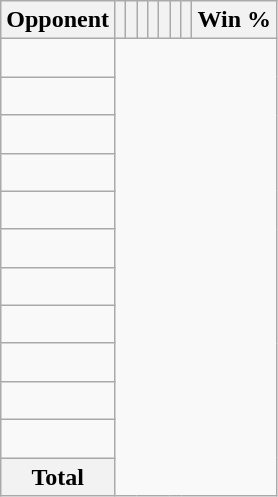<table class="wikitable sortable collapsible collapsed" style="text-align: center;">
<tr>
<th>Opponent</th>
<th></th>
<th></th>
<th></th>
<th></th>
<th></th>
<th></th>
<th></th>
<th>Win %</th>
</tr>
<tr>
<td align="left"><br></td>
</tr>
<tr>
<td align="left"><br></td>
</tr>
<tr>
<td align="left"><br></td>
</tr>
<tr>
<td align="left"><br></td>
</tr>
<tr>
<td align="left"><br></td>
</tr>
<tr>
<td align="left"><br></td>
</tr>
<tr>
<td align="left"><br></td>
</tr>
<tr>
<td align="left"><br></td>
</tr>
<tr>
<td align="left"><br></td>
</tr>
<tr>
<td align="left"><br></td>
</tr>
<tr>
<td align="left"><br></td>
</tr>
<tr class="sortbottom">
<th>Total<br></th>
</tr>
</table>
